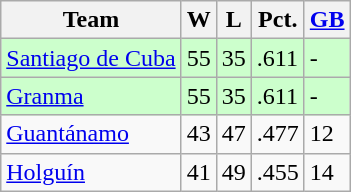<table class="wikitable">
<tr>
<th>Team</th>
<th>W</th>
<th>L</th>
<th>Pct.</th>
<th><a href='#'>GB</a></th>
</tr>
<tr style="background-color:#ccffcc;">
<td><a href='#'>Santiago de Cuba</a></td>
<td>55</td>
<td>35</td>
<td>.611</td>
<td>-</td>
</tr>
<tr style="background-color:#ccffcc;">
<td><a href='#'>Granma</a></td>
<td>55</td>
<td>35</td>
<td>.611</td>
<td>-</td>
</tr>
<tr>
<td><a href='#'>Guantánamo</a></td>
<td>43</td>
<td>47</td>
<td>.477</td>
<td>12</td>
</tr>
<tr>
<td><a href='#'>Holguín</a></td>
<td>41</td>
<td>49</td>
<td>.455</td>
<td>14</td>
</tr>
</table>
